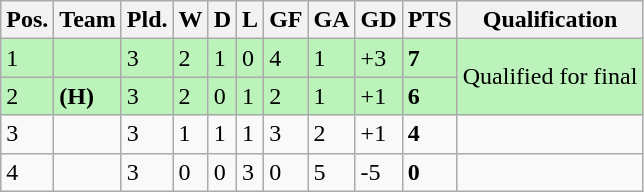<table class="wikitable">
<tr>
<th>Pos.</th>
<th>Team</th>
<th>Pld.</th>
<th>W</th>
<th>D</th>
<th>L</th>
<th>GF</th>
<th>GA</th>
<th>GD</th>
<th>PTS</th>
<th>Qualification</th>
</tr>
<tr>
<td style="background:#BBF3BB">1</td>
<td style="background:#BBF3BB"></td>
<td style="background:#BBF3BB">3</td>
<td style="background:#BBF3BB">2</td>
<td style="background:#BBF3BB">1</td>
<td style="background:#BBF3BB">0</td>
<td style="background:#BBF3BB">4</td>
<td style="background:#BBF3BB">1</td>
<td style="background:#BBF3BB">+3</td>
<td style="background:#BBF3BB"><strong>7</strong></td>
<td rowspan="2" style="background:#BBF3BB">Qualified for final</td>
</tr>
<tr>
<td style="background:#BBF3BB">2</td>
<td style="background:#BBF3BB"> <strong>(H)</strong></td>
<td style="background:#BBF3BB">3</td>
<td style="background:#BBF3BB">2</td>
<td style="background:#BBF3BB">0</td>
<td style="background:#BBF3BB">1</td>
<td style="background:#BBF3BB">2</td>
<td style="background:#BBF3BB">1</td>
<td style="background:#BBF3BB">+1</td>
<td style="background:#BBF3BB"><strong>6</strong></td>
</tr>
<tr>
<td>3</td>
<td></td>
<td>3</td>
<td>1</td>
<td>1</td>
<td>1</td>
<td>3</td>
<td>2</td>
<td>+1</td>
<td><strong>4</strong></td>
<td></td>
</tr>
<tr>
<td>4</td>
<td></td>
<td>3</td>
<td>0</td>
<td>0</td>
<td>3</td>
<td>0</td>
<td>5</td>
<td>-5</td>
<td><strong>0</strong></td>
<td></td>
</tr>
</table>
